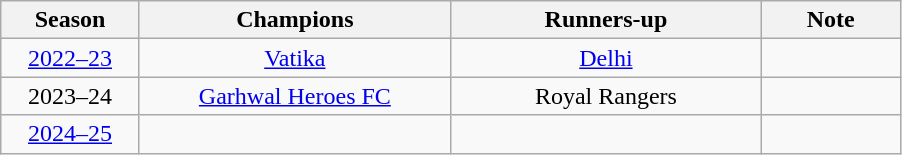<table class="wikitable" style="text-align:center; margin-left:1em;">
<tr>
<th style="width:85px">Season</th>
<th style="width:200px">Champions</th>
<th style="width:200px">Runners-up</th>
<th width=85px>Note</th>
</tr>
<tr>
<td><a href='#'>2022–23</a></td>
<td><a href='#'>Vatika</a></td>
<td><a href='#'>Delhi</a></td>
<td></td>
</tr>
<tr>
<td>2023–24</td>
<td><a href='#'>Garhwal Heroes FC</a></td>
<td>Royal Rangers</td>
<td></td>
</tr>
<tr>
<td><a href='#'>2024–25</a></td>
<td></td>
<td></td>
<td></td>
</tr>
</table>
